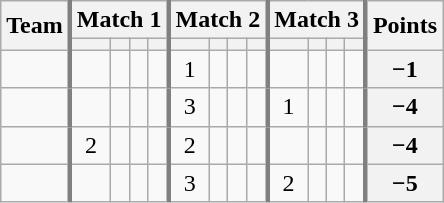<table class="wikitable sortable" style="text-align:center;">
<tr>
<th rowspan=2>Team</th>
<th colspan=4 style="border-left:3px solid gray">Match 1</th>
<th colspan=4 style="border-left:3px solid gray">Match 2</th>
<th colspan=4 style="border-left:3px solid gray">Match 3</th>
<th rowspan=2 style="border-left:3px solid gray">Points</th>
</tr>
<tr>
<th style="border-left:3px solid gray"></th>
<th></th>
<th></th>
<th></th>
<th style="border-left:3px solid gray"></th>
<th></th>
<th></th>
<th></th>
<th style="border-left:3px solid gray"></th>
<th></th>
<th></th>
<th></th>
</tr>
<tr>
<td align=left></td>
<td style="border-left:3px solid gray"></td>
<td></td>
<td></td>
<td></td>
<td style="border-left:3px solid gray">1</td>
<td></td>
<td></td>
<td></td>
<td style="border-left:3px solid gray"></td>
<td></td>
<td></td>
<td></td>
<th style="border-left:3px solid gray">−1</th>
</tr>
<tr>
<td align=left></td>
<td style="border-left:3px solid gray"></td>
<td></td>
<td></td>
<td></td>
<td style="border-left:3px solid gray">3</td>
<td></td>
<td></td>
<td></td>
<td style="border-left:3px solid gray">1</td>
<td></td>
<td></td>
<td></td>
<th style="border-left:3px solid gray">−4</th>
</tr>
<tr>
<td align=left></td>
<td style="border-left:3px solid gray">2</td>
<td></td>
<td></td>
<td></td>
<td style="border-left:3px solid gray">2</td>
<td></td>
<td></td>
<td></td>
<td style="border-left:3px solid gray"></td>
<td></td>
<td></td>
<td></td>
<th style="border-left:3px solid gray">−4</th>
</tr>
<tr>
<td align=left></td>
<td style="border-left:3px solid gray"></td>
<td></td>
<td></td>
<td></td>
<td style="border-left:3px solid gray">3</td>
<td></td>
<td></td>
<td></td>
<td style="border-left:3px solid gray">2</td>
<td></td>
<td></td>
<td></td>
<th style="border-left:3px solid gray">−5</th>
</tr>
</table>
